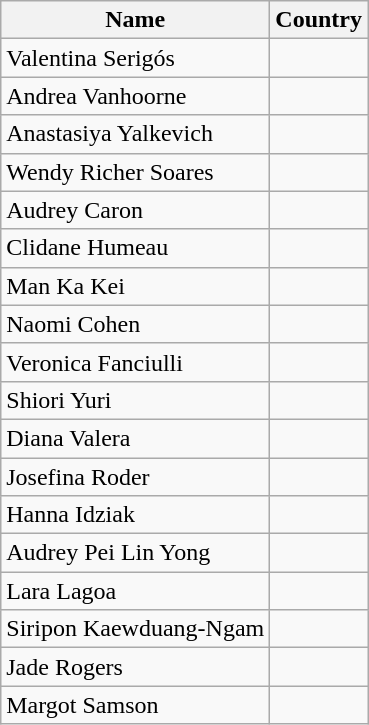<table class="wikitable">
<tr>
<th>Name</th>
<th>Country</th>
</tr>
<tr>
<td>Valentina Serigós</td>
<td></td>
</tr>
<tr>
<td>Andrea Vanhoorne</td>
<td></td>
</tr>
<tr>
<td>Anastasiya Yalkevich</td>
<td></td>
</tr>
<tr>
<td>Wendy Richer Soares</td>
<td></td>
</tr>
<tr>
<td>Audrey Caron</td>
<td></td>
</tr>
<tr>
<td>Clidane Humeau</td>
<td></td>
</tr>
<tr>
<td>Man Ka Kei</td>
<td></td>
</tr>
<tr>
<td>Naomi Cohen</td>
<td></td>
</tr>
<tr>
<td>Veronica Fanciulli</td>
<td></td>
</tr>
<tr>
<td>Shiori Yuri</td>
<td></td>
</tr>
<tr>
<td>Diana Valera</td>
<td></td>
</tr>
<tr>
<td>Josefina Roder</td>
<td></td>
</tr>
<tr>
<td>Hanna Idziak</td>
<td></td>
</tr>
<tr>
<td>Audrey Pei Lin Yong</td>
<td></td>
</tr>
<tr>
<td>Lara Lagoa</td>
<td></td>
</tr>
<tr>
<td>Siripon Kaewduang-Ngam</td>
<td></td>
</tr>
<tr>
<td>Jade Rogers</td>
<td></td>
</tr>
<tr>
<td>Margot Samson</td>
<td></td>
</tr>
</table>
